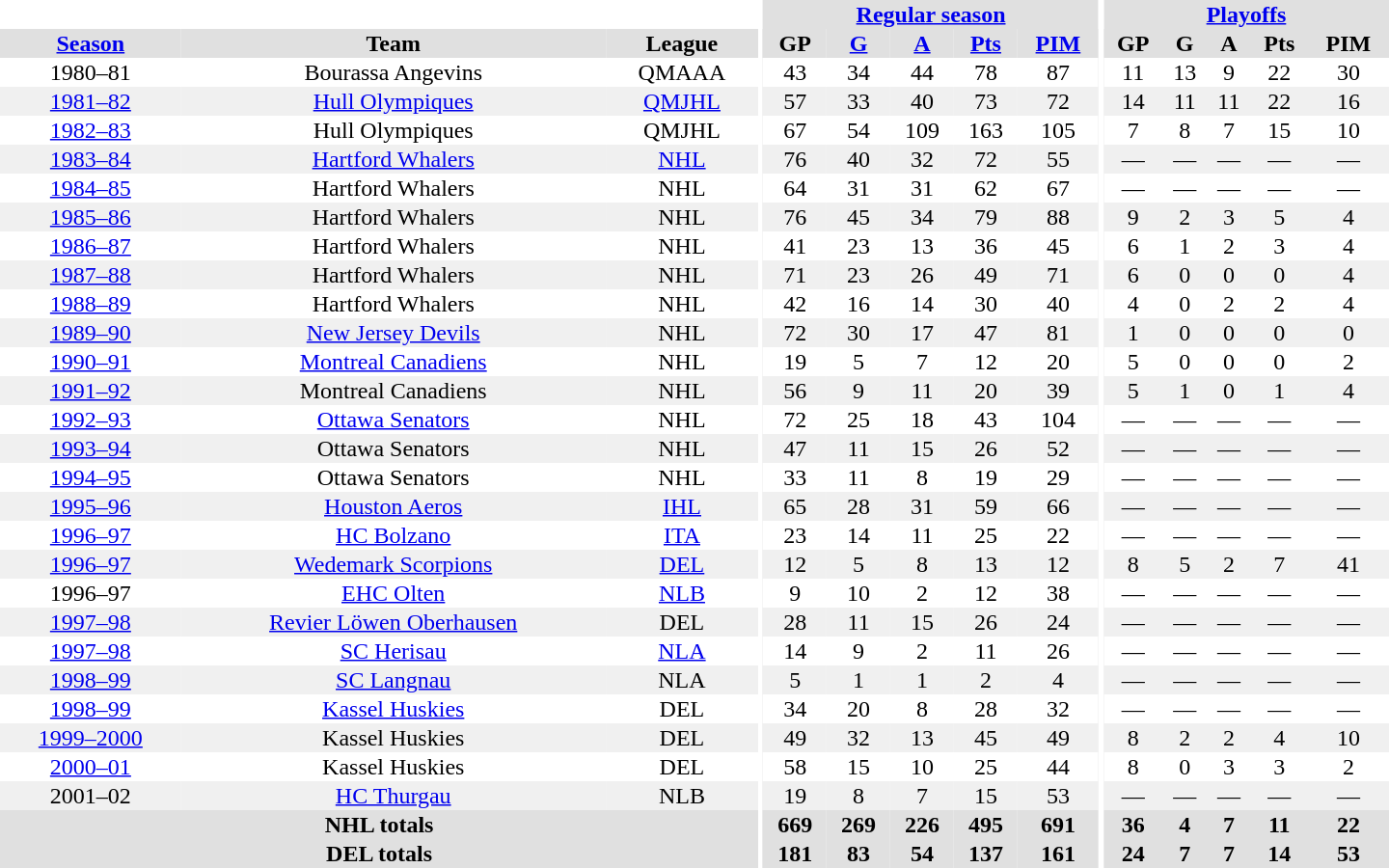<table border="0" cellpadding="1" cellspacing="0" style="text-align:center; width:60em">
<tr bgcolor="#e0e0e0">
<th colspan="3" bgcolor="#ffffff"></th>
<th rowspan="99" bgcolor="#ffffff"></th>
<th colspan="5"><a href='#'>Regular season</a></th>
<th rowspan="99" bgcolor="#ffffff"></th>
<th colspan="5"><a href='#'>Playoffs</a></th>
</tr>
<tr bgcolor="#e0e0e0">
<th><a href='#'>Season</a></th>
<th>Team</th>
<th>League</th>
<th>GP</th>
<th><a href='#'>G</a></th>
<th><a href='#'>A</a></th>
<th><a href='#'>Pts</a></th>
<th><a href='#'>PIM</a></th>
<th>GP</th>
<th>G</th>
<th>A</th>
<th>Pts</th>
<th>PIM</th>
</tr>
<tr>
<td>1980–81</td>
<td>Bourassa Angevins</td>
<td>QMAAA</td>
<td>43</td>
<td>34</td>
<td>44</td>
<td>78</td>
<td>87</td>
<td>11</td>
<td>13</td>
<td>9</td>
<td>22</td>
<td>30</td>
</tr>
<tr bgcolor="#f0f0f0">
<td><a href='#'>1981–82</a></td>
<td><a href='#'>Hull Olympiques</a></td>
<td><a href='#'>QMJHL</a></td>
<td>57</td>
<td>33</td>
<td>40</td>
<td>73</td>
<td>72</td>
<td>14</td>
<td>11</td>
<td>11</td>
<td>22</td>
<td>16</td>
</tr>
<tr>
<td><a href='#'>1982–83</a></td>
<td>Hull Olympiques</td>
<td>QMJHL</td>
<td>67</td>
<td>54</td>
<td>109</td>
<td>163</td>
<td>105</td>
<td>7</td>
<td>8</td>
<td>7</td>
<td>15</td>
<td>10</td>
</tr>
<tr bgcolor="#f0f0f0">
<td><a href='#'>1983–84</a></td>
<td><a href='#'>Hartford Whalers</a></td>
<td><a href='#'>NHL</a></td>
<td>76</td>
<td>40</td>
<td>32</td>
<td>72</td>
<td>55</td>
<td>—</td>
<td>—</td>
<td>—</td>
<td>—</td>
<td>—</td>
</tr>
<tr>
<td><a href='#'>1984–85</a></td>
<td>Hartford Whalers</td>
<td>NHL</td>
<td>64</td>
<td>31</td>
<td>31</td>
<td>62</td>
<td>67</td>
<td>—</td>
<td>—</td>
<td>—</td>
<td>—</td>
<td>—</td>
</tr>
<tr bgcolor="#f0f0f0">
<td><a href='#'>1985–86</a></td>
<td>Hartford Whalers</td>
<td>NHL</td>
<td>76</td>
<td>45</td>
<td>34</td>
<td>79</td>
<td>88</td>
<td>9</td>
<td>2</td>
<td>3</td>
<td>5</td>
<td>4</td>
</tr>
<tr>
<td><a href='#'>1986–87</a></td>
<td>Hartford Whalers</td>
<td>NHL</td>
<td>41</td>
<td>23</td>
<td>13</td>
<td>36</td>
<td>45</td>
<td>6</td>
<td>1</td>
<td>2</td>
<td>3</td>
<td>4</td>
</tr>
<tr bgcolor="#f0f0f0">
<td><a href='#'>1987–88</a></td>
<td>Hartford Whalers</td>
<td>NHL</td>
<td>71</td>
<td>23</td>
<td>26</td>
<td>49</td>
<td>71</td>
<td>6</td>
<td>0</td>
<td>0</td>
<td>0</td>
<td>4</td>
</tr>
<tr>
<td><a href='#'>1988–89</a></td>
<td>Hartford Whalers</td>
<td>NHL</td>
<td>42</td>
<td>16</td>
<td>14</td>
<td>30</td>
<td>40</td>
<td>4</td>
<td>0</td>
<td>2</td>
<td>2</td>
<td>4</td>
</tr>
<tr bgcolor="#f0f0f0">
<td><a href='#'>1989–90</a></td>
<td><a href='#'>New Jersey Devils</a></td>
<td>NHL</td>
<td>72</td>
<td>30</td>
<td>17</td>
<td>47</td>
<td>81</td>
<td>1</td>
<td>0</td>
<td>0</td>
<td>0</td>
<td>0</td>
</tr>
<tr>
<td><a href='#'>1990–91</a></td>
<td><a href='#'>Montreal Canadiens</a></td>
<td>NHL</td>
<td>19</td>
<td>5</td>
<td>7</td>
<td>12</td>
<td>20</td>
<td>5</td>
<td>0</td>
<td>0</td>
<td>0</td>
<td>2</td>
</tr>
<tr bgcolor="#f0f0f0">
<td><a href='#'>1991–92</a></td>
<td>Montreal Canadiens</td>
<td>NHL</td>
<td>56</td>
<td>9</td>
<td>11</td>
<td>20</td>
<td>39</td>
<td>5</td>
<td>1</td>
<td>0</td>
<td>1</td>
<td>4</td>
</tr>
<tr>
<td><a href='#'>1992–93</a></td>
<td><a href='#'>Ottawa Senators</a></td>
<td>NHL</td>
<td>72</td>
<td>25</td>
<td>18</td>
<td>43</td>
<td>104</td>
<td>—</td>
<td>—</td>
<td>—</td>
<td>—</td>
<td>—</td>
</tr>
<tr bgcolor="#f0f0f0">
<td><a href='#'>1993–94</a></td>
<td>Ottawa Senators</td>
<td>NHL</td>
<td>47</td>
<td>11</td>
<td>15</td>
<td>26</td>
<td>52</td>
<td>—</td>
<td>—</td>
<td>—</td>
<td>—</td>
<td>—</td>
</tr>
<tr>
<td><a href='#'>1994–95</a></td>
<td>Ottawa Senators</td>
<td>NHL</td>
<td>33</td>
<td>11</td>
<td>8</td>
<td>19</td>
<td>29</td>
<td>—</td>
<td>—</td>
<td>—</td>
<td>—</td>
<td>—</td>
</tr>
<tr bgcolor="#f0f0f0">
<td><a href='#'>1995–96</a></td>
<td><a href='#'>Houston Aeros</a></td>
<td><a href='#'>IHL</a></td>
<td>65</td>
<td>28</td>
<td>31</td>
<td>59</td>
<td>66</td>
<td>—</td>
<td>—</td>
<td>—</td>
<td>—</td>
<td>—</td>
</tr>
<tr>
<td><a href='#'>1996–97</a></td>
<td><a href='#'>HC Bolzano</a></td>
<td><a href='#'>ITA</a></td>
<td>23</td>
<td>14</td>
<td>11</td>
<td>25</td>
<td>22</td>
<td>—</td>
<td>—</td>
<td>—</td>
<td>—</td>
<td>—</td>
</tr>
<tr bgcolor="#f0f0f0">
<td><a href='#'>1996–97</a></td>
<td><a href='#'>Wedemark Scorpions</a></td>
<td><a href='#'>DEL</a></td>
<td>12</td>
<td>5</td>
<td>8</td>
<td>13</td>
<td>12</td>
<td>8</td>
<td>5</td>
<td>2</td>
<td>7</td>
<td>41</td>
</tr>
<tr>
<td>1996–97</td>
<td><a href='#'>EHC Olten</a></td>
<td><a href='#'>NLB</a></td>
<td>9</td>
<td>10</td>
<td>2</td>
<td>12</td>
<td>38</td>
<td>—</td>
<td>—</td>
<td>—</td>
<td>—</td>
<td>—</td>
</tr>
<tr bgcolor="#f0f0f0">
<td><a href='#'>1997–98</a></td>
<td><a href='#'>Revier Löwen Oberhausen</a></td>
<td>DEL</td>
<td>28</td>
<td>11</td>
<td>15</td>
<td>26</td>
<td>24</td>
<td>—</td>
<td>—</td>
<td>—</td>
<td>—</td>
<td>—</td>
</tr>
<tr>
<td><a href='#'>1997–98</a></td>
<td><a href='#'>SC Herisau</a></td>
<td><a href='#'>NLA</a></td>
<td>14</td>
<td>9</td>
<td>2</td>
<td>11</td>
<td>26</td>
<td>—</td>
<td>—</td>
<td>—</td>
<td>—</td>
<td>—</td>
</tr>
<tr bgcolor="#f0f0f0">
<td><a href='#'>1998–99</a></td>
<td><a href='#'>SC Langnau</a></td>
<td>NLA</td>
<td>5</td>
<td>1</td>
<td>1</td>
<td>2</td>
<td>4</td>
<td>—</td>
<td>—</td>
<td>—</td>
<td>—</td>
<td>—</td>
</tr>
<tr>
<td><a href='#'>1998–99</a></td>
<td><a href='#'>Kassel Huskies</a></td>
<td>DEL</td>
<td>34</td>
<td>20</td>
<td>8</td>
<td>28</td>
<td>32</td>
<td>—</td>
<td>—</td>
<td>—</td>
<td>—</td>
<td>—</td>
</tr>
<tr bgcolor="#f0f0f0">
<td><a href='#'>1999–2000</a></td>
<td>Kassel Huskies</td>
<td>DEL</td>
<td>49</td>
<td>32</td>
<td>13</td>
<td>45</td>
<td>49</td>
<td>8</td>
<td>2</td>
<td>2</td>
<td>4</td>
<td>10</td>
</tr>
<tr>
<td><a href='#'>2000–01</a></td>
<td>Kassel Huskies</td>
<td>DEL</td>
<td>58</td>
<td>15</td>
<td>10</td>
<td>25</td>
<td>44</td>
<td>8</td>
<td>0</td>
<td>3</td>
<td>3</td>
<td>2</td>
</tr>
<tr bgcolor="#f0f0f0">
<td>2001–02</td>
<td><a href='#'>HC Thurgau</a></td>
<td>NLB</td>
<td>19</td>
<td>8</td>
<td>7</td>
<td>15</td>
<td>53</td>
<td>—</td>
<td>—</td>
<td>—</td>
<td>—</td>
<td>—</td>
</tr>
<tr bgcolor="#e0e0e0">
<th colspan="3">NHL totals</th>
<th>669</th>
<th>269</th>
<th>226</th>
<th>495</th>
<th>691</th>
<th>36</th>
<th>4</th>
<th>7</th>
<th>11</th>
<th>22</th>
</tr>
<tr bgcolor="#e0e0e0">
<th colspan="3">DEL totals</th>
<th>181</th>
<th>83</th>
<th>54</th>
<th>137</th>
<th>161</th>
<th>24</th>
<th>7</th>
<th>7</th>
<th>14</th>
<th>53</th>
</tr>
</table>
